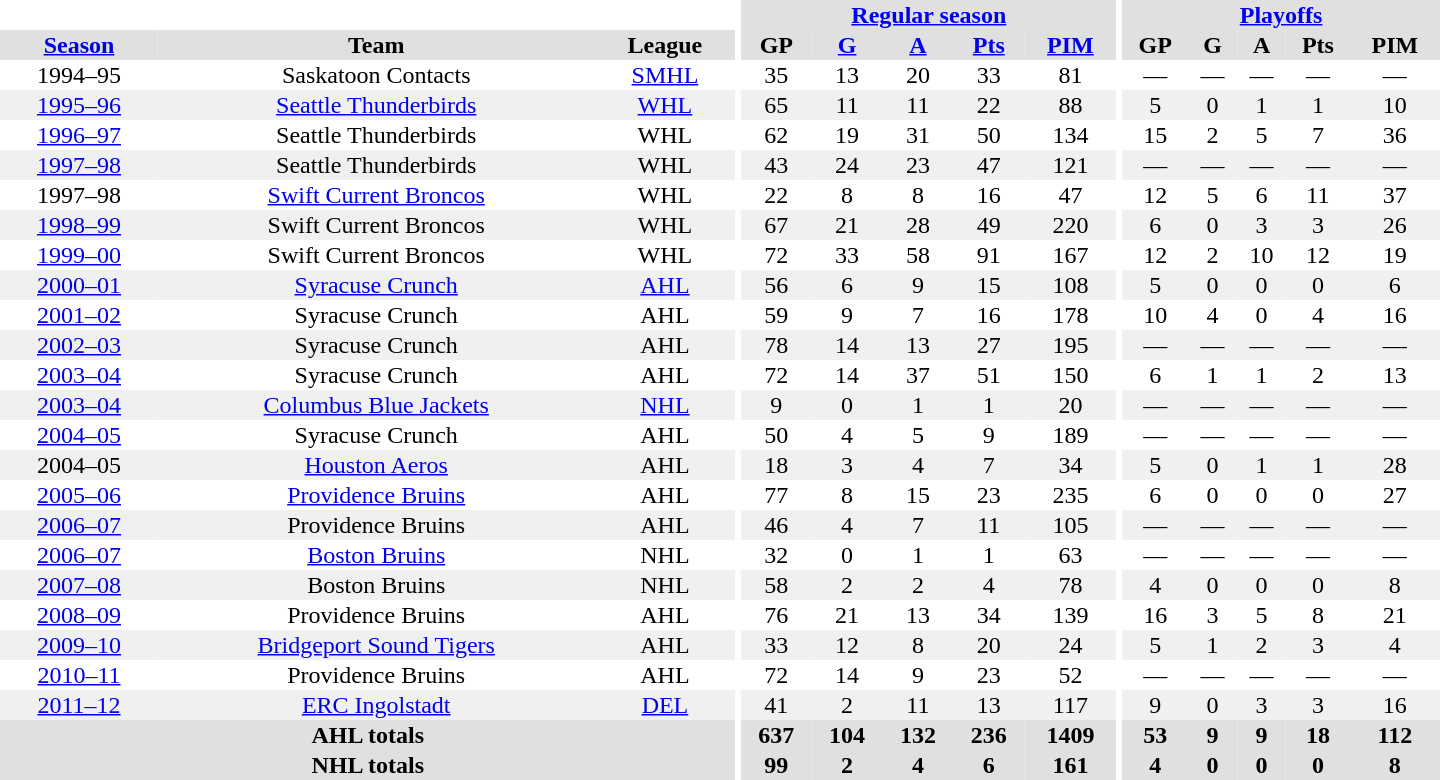<table border="0" cellpadding="1" cellspacing="0" style="text-align:center; width:60em">
<tr bgcolor="#e0e0e0">
<th colspan="3" bgcolor="#ffffff"></th>
<th rowspan="99" bgcolor="#ffffff"></th>
<th colspan="5"><a href='#'>Regular season</a></th>
<th rowspan="99" bgcolor="#ffffff"></th>
<th colspan="5"><a href='#'>Playoffs</a></th>
</tr>
<tr bgcolor="#e0e0e0">
<th><a href='#'>Season</a></th>
<th>Team</th>
<th>League</th>
<th>GP</th>
<th><a href='#'>G</a></th>
<th><a href='#'>A</a></th>
<th><a href='#'>Pts</a></th>
<th><a href='#'>PIM</a></th>
<th>GP</th>
<th>G</th>
<th>A</th>
<th>Pts</th>
<th>PIM</th>
</tr>
<tr ALIGN="center">
<td>1994–95</td>
<td>Saskatoon Contacts</td>
<td><a href='#'>SMHL</a></td>
<td>35</td>
<td>13</td>
<td>20</td>
<td>33</td>
<td>81</td>
<td>—</td>
<td>—</td>
<td>—</td>
<td>—</td>
<td>—</td>
</tr>
<tr ALIGN="center" bgcolor="#f0f0f0">
<td><a href='#'>1995–96</a></td>
<td><a href='#'>Seattle Thunderbirds</a></td>
<td><a href='#'>WHL</a></td>
<td>65</td>
<td>11</td>
<td>11</td>
<td>22</td>
<td>88</td>
<td>5</td>
<td>0</td>
<td>1</td>
<td>1</td>
<td>10</td>
</tr>
<tr ALIGN="center">
<td><a href='#'>1996–97</a></td>
<td>Seattle Thunderbirds</td>
<td>WHL</td>
<td>62</td>
<td>19</td>
<td>31</td>
<td>50</td>
<td>134</td>
<td>15</td>
<td>2</td>
<td>5</td>
<td>7</td>
<td>36</td>
</tr>
<tr ALIGN="center" bgcolor="#f0f0f0">
<td><a href='#'>1997–98</a></td>
<td>Seattle Thunderbirds</td>
<td>WHL</td>
<td>43</td>
<td>24</td>
<td>23</td>
<td>47</td>
<td>121</td>
<td>—</td>
<td>—</td>
<td>—</td>
<td>—</td>
<td>—</td>
</tr>
<tr ALIGN="center">
<td>1997–98</td>
<td><a href='#'>Swift Current Broncos</a></td>
<td>WHL</td>
<td>22</td>
<td>8</td>
<td>8</td>
<td>16</td>
<td>47</td>
<td>12</td>
<td>5</td>
<td>6</td>
<td>11</td>
<td>37</td>
</tr>
<tr ALIGN="center" bgcolor="#f0f0f0">
<td><a href='#'>1998–99</a></td>
<td>Swift Current Broncos</td>
<td>WHL</td>
<td>67</td>
<td>21</td>
<td>28</td>
<td>49</td>
<td>220</td>
<td>6</td>
<td>0</td>
<td>3</td>
<td>3</td>
<td>26</td>
</tr>
<tr ALIGN="center">
<td><a href='#'>1999–00</a></td>
<td>Swift Current Broncos</td>
<td>WHL</td>
<td>72</td>
<td>33</td>
<td>58</td>
<td>91</td>
<td>167</td>
<td>12</td>
<td>2</td>
<td>10</td>
<td>12</td>
<td>19</td>
</tr>
<tr ALIGN="center" bgcolor="#f0f0f0">
<td><a href='#'>2000–01</a></td>
<td><a href='#'>Syracuse Crunch</a></td>
<td><a href='#'>AHL</a></td>
<td>56</td>
<td>6</td>
<td>9</td>
<td>15</td>
<td>108</td>
<td>5</td>
<td>0</td>
<td>0</td>
<td>0</td>
<td>6</td>
</tr>
<tr ALIGN="center">
<td><a href='#'>2001–02</a></td>
<td>Syracuse Crunch</td>
<td>AHL</td>
<td>59</td>
<td>9</td>
<td>7</td>
<td>16</td>
<td>178</td>
<td>10</td>
<td>4</td>
<td>0</td>
<td>4</td>
<td>16</td>
</tr>
<tr ALIGN="center" bgcolor="#f0f0f0">
<td><a href='#'>2002–03</a></td>
<td>Syracuse Crunch</td>
<td>AHL</td>
<td>78</td>
<td>14</td>
<td>13</td>
<td>27</td>
<td>195</td>
<td>—</td>
<td>—</td>
<td>—</td>
<td>—</td>
<td>—</td>
</tr>
<tr ALIGN="center">
<td><a href='#'>2003–04</a></td>
<td>Syracuse Crunch</td>
<td>AHL</td>
<td>72</td>
<td>14</td>
<td>37</td>
<td>51</td>
<td>150</td>
<td>6</td>
<td>1</td>
<td>1</td>
<td>2</td>
<td>13</td>
</tr>
<tr ALIGN="center" bgcolor="#f0f0f0">
<td><a href='#'>2003–04</a></td>
<td><a href='#'>Columbus Blue Jackets</a></td>
<td><a href='#'>NHL</a></td>
<td>9</td>
<td>0</td>
<td>1</td>
<td>1</td>
<td>20</td>
<td>—</td>
<td>—</td>
<td>—</td>
<td>—</td>
<td>—</td>
</tr>
<tr ALIGN="center">
<td><a href='#'>2004–05</a></td>
<td>Syracuse Crunch</td>
<td>AHL</td>
<td>50</td>
<td>4</td>
<td>5</td>
<td>9</td>
<td>189</td>
<td>—</td>
<td>—</td>
<td>—</td>
<td>—</td>
<td>—</td>
</tr>
<tr ALIGN="center" bgcolor="#f0f0f0">
<td>2004–05</td>
<td><a href='#'>Houston Aeros</a></td>
<td>AHL</td>
<td>18</td>
<td>3</td>
<td>4</td>
<td>7</td>
<td>34</td>
<td>5</td>
<td>0</td>
<td>1</td>
<td>1</td>
<td>28</td>
</tr>
<tr ALIGN="center">
<td><a href='#'>2005–06</a></td>
<td><a href='#'>Providence Bruins</a></td>
<td>AHL</td>
<td>77</td>
<td>8</td>
<td>15</td>
<td>23</td>
<td>235</td>
<td>6</td>
<td>0</td>
<td>0</td>
<td>0</td>
<td>27</td>
</tr>
<tr ALIGN="center" bgcolor="#f0f0f0">
<td><a href='#'>2006–07</a></td>
<td>Providence Bruins</td>
<td>AHL</td>
<td>46</td>
<td>4</td>
<td>7</td>
<td>11</td>
<td>105</td>
<td>—</td>
<td>—</td>
<td>—</td>
<td>—</td>
<td>—</td>
</tr>
<tr ALIGN="center">
<td><a href='#'>2006–07</a></td>
<td><a href='#'>Boston Bruins</a></td>
<td>NHL</td>
<td>32</td>
<td>0</td>
<td>1</td>
<td>1</td>
<td>63</td>
<td>—</td>
<td>—</td>
<td>—</td>
<td>—</td>
<td>—</td>
</tr>
<tr ALIGN="center" bgcolor="#f0f0f0">
<td><a href='#'>2007–08</a></td>
<td>Boston Bruins</td>
<td>NHL</td>
<td>58</td>
<td>2</td>
<td>2</td>
<td>4</td>
<td>78</td>
<td>4</td>
<td>0</td>
<td>0</td>
<td>0</td>
<td>8</td>
</tr>
<tr ALIGN="center">
<td><a href='#'>2008–09</a></td>
<td>Providence Bruins</td>
<td>AHL</td>
<td>76</td>
<td>21</td>
<td>13</td>
<td>34</td>
<td>139</td>
<td>16</td>
<td>3</td>
<td>5</td>
<td>8</td>
<td>21</td>
</tr>
<tr ALIGN="center"  bgcolor="#f0f0f0">
<td><a href='#'>2009–10</a></td>
<td><a href='#'>Bridgeport Sound Tigers</a></td>
<td>AHL</td>
<td>33</td>
<td>12</td>
<td>8</td>
<td>20</td>
<td>24</td>
<td>5</td>
<td>1</td>
<td>2</td>
<td>3</td>
<td>4</td>
</tr>
<tr ALIGN="center">
<td><a href='#'>2010–11</a></td>
<td>Providence Bruins</td>
<td>AHL</td>
<td>72</td>
<td>14</td>
<td>9</td>
<td>23</td>
<td>52</td>
<td>—</td>
<td>—</td>
<td>—</td>
<td>—</td>
<td>—</td>
</tr>
<tr ALIGN="center"  bgcolor="#f0f0f0">
<td><a href='#'>2011–12</a></td>
<td><a href='#'>ERC Ingolstadt</a></td>
<td><a href='#'>DEL</a></td>
<td>41</td>
<td>2</td>
<td>11</td>
<td>13</td>
<td>117</td>
<td>9</td>
<td>0</td>
<td>3</td>
<td>3</td>
<td>16</td>
</tr>
<tr bgcolor="#e0e0e0">
<th colspan="3">AHL totals</th>
<th>637</th>
<th>104</th>
<th>132</th>
<th>236</th>
<th>1409</th>
<th>53</th>
<th>9</th>
<th>9</th>
<th>18</th>
<th>112</th>
</tr>
<tr bgcolor="#e0e0e0">
<th colspan="3">NHL totals</th>
<th>99</th>
<th>2</th>
<th>4</th>
<th>6</th>
<th>161</th>
<th>4</th>
<th>0</th>
<th>0</th>
<th>0</th>
<th>8</th>
</tr>
</table>
